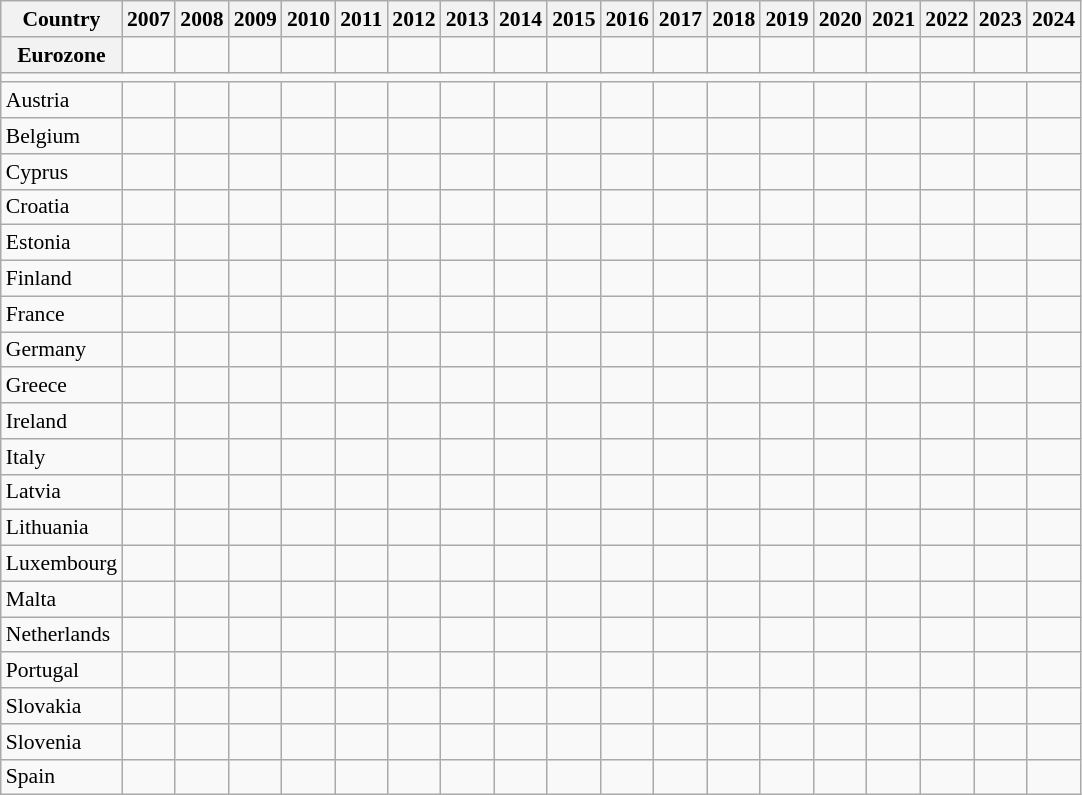<table class="wikitable sortable" style=font-size:90%>
<tr>
<th>Country</th>
<th>2007</th>
<th>2008</th>
<th>2009</th>
<th>2010</th>
<th>2011</th>
<th>2012</th>
<th>2013</th>
<th>2014</th>
<th>2015</th>
<th>2016</th>
<th>2017</th>
<th>2018</th>
<th>2019</th>
<th>2020</th>
<th>2021</th>
<th>2022</th>
<th>2023</th>
<th>2024</th>
</tr>
<tr>
<th>Eurozone</th>
<td></td>
<td></td>
<td></td>
<td></td>
<td></td>
<td></td>
<td></td>
<td></td>
<td></td>
<td></td>
<td></td>
<td></td>
<td></td>
<td></td>
<td></td>
<td></td>
<td></td>
<td></td>
</tr>
<tr>
<td colspan=16></td>
</tr>
<tr>
<td>Austria</td>
<td></td>
<td></td>
<td></td>
<td></td>
<td></td>
<td></td>
<td></td>
<td></td>
<td></td>
<td></td>
<td></td>
<td></td>
<td></td>
<td></td>
<td></td>
<td></td>
<td></td>
<td></td>
</tr>
<tr>
<td>Belgium</td>
<td></td>
<td></td>
<td></td>
<td></td>
<td></td>
<td></td>
<td></td>
<td></td>
<td></td>
<td></td>
<td></td>
<td></td>
<td></td>
<td></td>
<td></td>
<td></td>
<td></td>
<td></td>
</tr>
<tr>
<td>Cyprus</td>
<td></td>
<td></td>
<td></td>
<td></td>
<td></td>
<td></td>
<td></td>
<td></td>
<td></td>
<td></td>
<td></td>
<td></td>
<td></td>
<td></td>
<td></td>
<td></td>
<td></td>
<td></td>
</tr>
<tr>
<td>Croatia</td>
<td></td>
<td></td>
<td></td>
<td></td>
<td></td>
<td></td>
<td></td>
<td></td>
<td></td>
<td></td>
<td></td>
<td></td>
<td></td>
<td></td>
<td></td>
<td></td>
<td></td>
<td></td>
</tr>
<tr>
<td>Estonia</td>
<td></td>
<td></td>
<td></td>
<td></td>
<td></td>
<td></td>
<td></td>
<td></td>
<td></td>
<td></td>
<td></td>
<td></td>
<td></td>
<td></td>
<td></td>
<td></td>
<td></td>
<td></td>
</tr>
<tr>
<td>Finland</td>
<td></td>
<td></td>
<td></td>
<td></td>
<td></td>
<td></td>
<td></td>
<td></td>
<td></td>
<td></td>
<td></td>
<td></td>
<td></td>
<td></td>
<td></td>
<td></td>
<td></td>
<td></td>
</tr>
<tr>
<td>France</td>
<td></td>
<td></td>
<td></td>
<td></td>
<td></td>
<td></td>
<td></td>
<td></td>
<td></td>
<td></td>
<td></td>
<td></td>
<td></td>
<td></td>
<td></td>
<td></td>
<td></td>
<td></td>
</tr>
<tr>
<td>Germany</td>
<td></td>
<td></td>
<td></td>
<td></td>
<td></td>
<td></td>
<td></td>
<td></td>
<td></td>
<td></td>
<td></td>
<td></td>
<td></td>
<td></td>
<td></td>
<td></td>
<td></td>
<td></td>
</tr>
<tr>
<td>Greece</td>
<td></td>
<td></td>
<td></td>
<td></td>
<td></td>
<td></td>
<td></td>
<td></td>
<td></td>
<td></td>
<td></td>
<td></td>
<td></td>
<td></td>
<td></td>
<td></td>
<td></td>
<td></td>
</tr>
<tr>
<td>Ireland</td>
<td></td>
<td></td>
<td></td>
<td></td>
<td></td>
<td></td>
<td></td>
<td></td>
<td></td>
<td></td>
<td></td>
<td></td>
<td></td>
<td></td>
<td></td>
<td></td>
<td></td>
<td></td>
</tr>
<tr>
<td>Italy</td>
<td></td>
<td></td>
<td></td>
<td></td>
<td></td>
<td></td>
<td></td>
<td></td>
<td></td>
<td></td>
<td></td>
<td></td>
<td></td>
<td></td>
<td></td>
<td></td>
<td></td>
<td></td>
</tr>
<tr>
<td>Latvia</td>
<td></td>
<td></td>
<td></td>
<td></td>
<td></td>
<td></td>
<td></td>
<td></td>
<td></td>
<td></td>
<td></td>
<td></td>
<td></td>
<td></td>
<td></td>
<td></td>
<td></td>
<td></td>
</tr>
<tr>
<td>Lithuania</td>
<td></td>
<td></td>
<td></td>
<td></td>
<td></td>
<td></td>
<td></td>
<td></td>
<td></td>
<td></td>
<td></td>
<td></td>
<td></td>
<td></td>
<td></td>
<td></td>
<td></td>
<td></td>
</tr>
<tr>
<td>Luxembourg</td>
<td></td>
<td></td>
<td></td>
<td></td>
<td></td>
<td></td>
<td></td>
<td></td>
<td></td>
<td></td>
<td></td>
<td></td>
<td></td>
<td></td>
<td></td>
<td></td>
<td></td>
<td></td>
</tr>
<tr>
<td>Malta</td>
<td></td>
<td></td>
<td></td>
<td></td>
<td></td>
<td></td>
<td></td>
<td></td>
<td></td>
<td></td>
<td></td>
<td></td>
<td></td>
<td></td>
<td></td>
<td></td>
<td></td>
<td></td>
</tr>
<tr>
<td>Netherlands</td>
<td></td>
<td></td>
<td></td>
<td></td>
<td></td>
<td></td>
<td></td>
<td></td>
<td></td>
<td></td>
<td></td>
<td></td>
<td></td>
<td></td>
<td></td>
<td></td>
<td></td>
<td></td>
</tr>
<tr>
<td>Portugal</td>
<td></td>
<td></td>
<td></td>
<td></td>
<td></td>
<td></td>
<td></td>
<td></td>
<td></td>
<td></td>
<td></td>
<td></td>
<td></td>
<td></td>
<td></td>
<td></td>
<td></td>
<td></td>
</tr>
<tr>
<td>Slovakia</td>
<td></td>
<td></td>
<td></td>
<td></td>
<td></td>
<td></td>
<td></td>
<td></td>
<td></td>
<td></td>
<td></td>
<td></td>
<td></td>
<td></td>
<td></td>
<td></td>
<td></td>
<td></td>
</tr>
<tr>
<td>Slovenia</td>
<td></td>
<td></td>
<td></td>
<td></td>
<td></td>
<td></td>
<td></td>
<td></td>
<td></td>
<td></td>
<td></td>
<td></td>
<td></td>
<td></td>
<td></td>
<td></td>
<td></td>
<td></td>
</tr>
<tr>
<td>Spain</td>
<td></td>
<td></td>
<td></td>
<td></td>
<td></td>
<td></td>
<td></td>
<td></td>
<td></td>
<td></td>
<td></td>
<td></td>
<td></td>
<td></td>
<td></td>
<td></td>
<td></td>
<td></td>
</tr>
</table>
